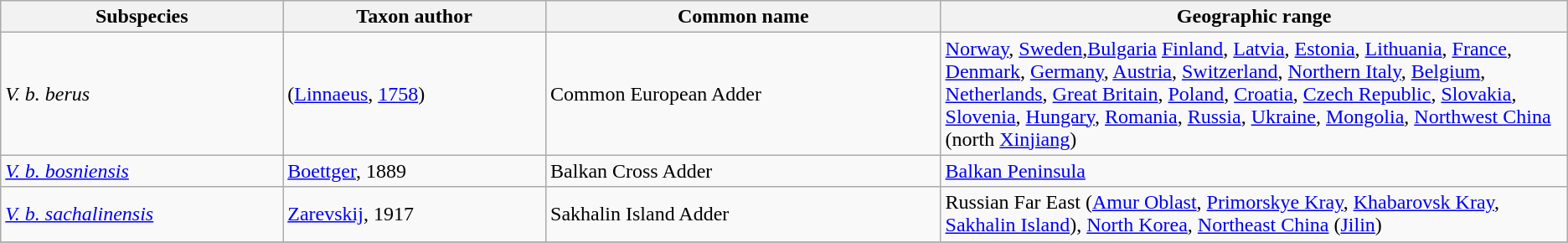<table class="wikitable">
<tr>
<th>Subspecies</th>
<th>Taxon author</th>
<th>Common name</th>
<th>Geographic range</th>
</tr>
<tr>
<td><em>V. b. berus</em></td>
<td>(<a href='#'>Linnaeus</a>, <a href='#'>1758</a>)</td>
<td>Common European Adder</td>
<td style="width:40%"><a href='#'>Norway</a>, <a href='#'>Sweden</a>,<a href='#'>Bulgaria</a> <a href='#'>Finland</a>, <a href='#'>Latvia</a>, <a href='#'>Estonia</a>, <a href='#'>Lithuania</a>, <a href='#'>France</a>, <a href='#'>Denmark</a>, <a href='#'>Germany</a>, <a href='#'>Austria</a>, <a href='#'>Switzerland</a>, <a href='#'>Northern Italy</a>, <a href='#'>Belgium</a>, <a href='#'>Netherlands</a>, <a href='#'>Great Britain</a>, <a href='#'>Poland</a>, <a href='#'>Croatia</a>, <a href='#'>Czech Republic</a>, <a href='#'>Slovakia</a>, <a href='#'>Slovenia</a>, <a href='#'>Hungary</a>, <a href='#'>Romania</a>, <a href='#'>Russia</a>, <a href='#'>Ukraine</a>, <a href='#'>Mongolia</a>, <a href='#'>Northwest China</a> (north <a href='#'>Xinjiang</a>)</td>
</tr>
<tr>
<td><em><a href='#'>V. b. bosniensis</a></em></td>
<td><a href='#'>Boettger</a>, 1889</td>
<td>Balkan Cross Adder</td>
<td><a href='#'>Balkan Peninsula</a></td>
</tr>
<tr>
<td><em><a href='#'>V. b. sachalinensis</a></em></td>
<td><a href='#'>Zarevskij</a>, 1917</td>
<td>Sakhalin Island Adder</td>
<td>Russian Far East (<a href='#'>Amur Oblast</a>, <a href='#'>Primorskye Kray</a>, <a href='#'>Khabarovsk Kray</a>, <a href='#'>Sakhalin Island</a>), <a href='#'>North Korea</a>, <a href='#'>Northeast China</a> (<a href='#'>Jilin</a>)</td>
</tr>
<tr>
</tr>
</table>
